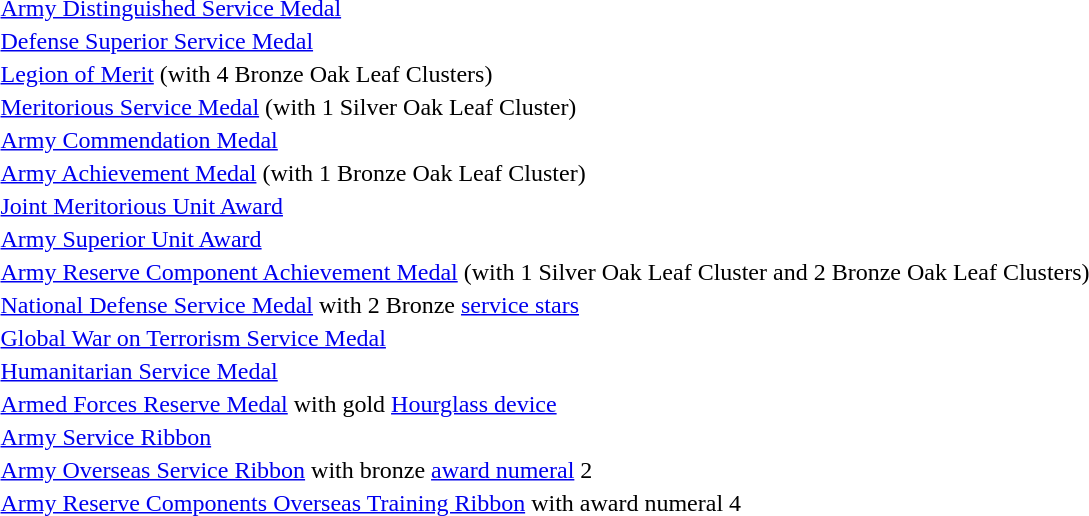<table>
<tr>
<td></td>
<td><a href='#'>Army Distinguished Service Medal</a></td>
</tr>
<tr>
<td></td>
<td><a href='#'>Defense Superior Service Medal</a></td>
</tr>
<tr>
<td></td>
<td><a href='#'>Legion of Merit</a> (with 4 Bronze Oak Leaf Clusters)</td>
</tr>
<tr>
<td></td>
<td><a href='#'>Meritorious Service Medal</a> (with 1 Silver Oak Leaf Cluster)</td>
</tr>
<tr>
<td></td>
<td><a href='#'>Army Commendation Medal</a></td>
</tr>
<tr>
<td></td>
<td><a href='#'>Army Achievement Medal</a> (with 1 Bronze Oak Leaf Cluster)</td>
</tr>
<tr>
<td></td>
<td><a href='#'>Joint Meritorious Unit Award</a></td>
</tr>
<tr>
<td></td>
<td><a href='#'>Army Superior Unit Award</a></td>
</tr>
<tr>
<td></td>
<td><a href='#'>Army Reserve Component Achievement Medal</a> (with 1 Silver Oak Leaf Cluster and 2 Bronze Oak Leaf Clusters)</td>
</tr>
<tr>
<td></td>
<td><a href='#'>National Defense Service Medal</a> with 2 Bronze <a href='#'>service stars</a></td>
</tr>
<tr>
<td></td>
<td><a href='#'>Global War on Terrorism Service Medal</a></td>
</tr>
<tr>
<td></td>
<td><a href='#'>Humanitarian Service Medal</a></td>
</tr>
<tr>
<td></td>
<td><a href='#'>Armed Forces Reserve Medal</a> with gold <a href='#'>Hourglass device</a></td>
</tr>
<tr>
<td></td>
<td><a href='#'>Army Service Ribbon</a></td>
</tr>
<tr>
<td><span></span></td>
<td><a href='#'>Army Overseas Service Ribbon</a> with bronze <a href='#'>award numeral</a> 2</td>
</tr>
<tr>
<td><span></span></td>
<td><a href='#'>Army Reserve Components Overseas Training Ribbon</a> with award numeral 4</td>
</tr>
</table>
